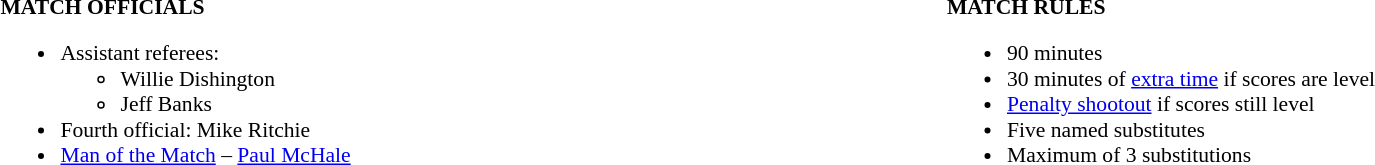<table width=100% style="font-size: 90%">
<tr>
<td width=50% valign=top><br><strong>MATCH OFFICIALS</strong><ul><li>Assistant referees:<ul><li>Willie Dishington</li><li>Jeff Banks</li></ul></li><li>Fourth official: Mike Ritchie</li><li><a href='#'>Man of the Match</a> – <a href='#'>Paul McHale</a></li></ul></td>
<td width=50% valign=top><br><strong>MATCH RULES</strong><ul><li>90 minutes</li><li>30 minutes of <a href='#'>extra time</a> if scores are level</li><li><a href='#'>Penalty shootout</a> if scores still level</li><li>Five named substitutes</li><li>Maximum of 3 substitutions</li></ul></td>
</tr>
</table>
